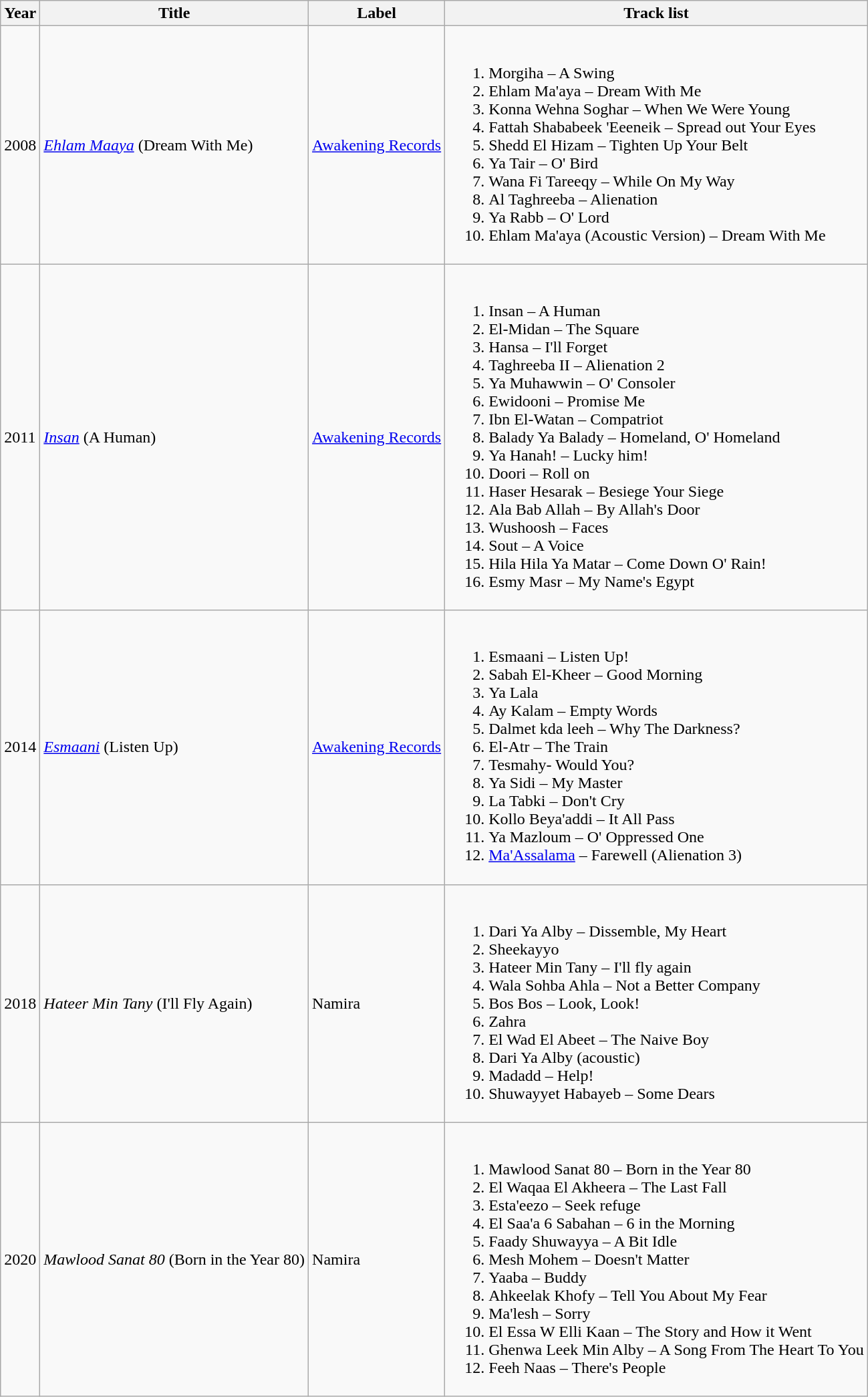<table class="wikitable">
<tr>
<th>Year</th>
<th>Title</th>
<th>Label</th>
<th>Track list</th>
</tr>
<tr>
<td>2008</td>
<td><em><a href='#'>Ehlam Maaya</a></em> (Dream With Me)</td>
<td><a href='#'>Awakening Records</a></td>
<td><br><ol><li>Morgiha – A Swing</li><li>Ehlam Ma'aya – Dream With Me</li><li>Konna Wehna Soghar – When We Were Young</li><li>Fattah Shababeek 'Eeeneik – Spread out Your Eyes</li><li>Shedd El Hizam – Tighten Up Your Belt</li><li>Ya Tair – O' Bird</li><li>Wana Fi Tareeqy – While On My Way</li><li>Al Taghreeba – Alienation</li><li>Ya Rabb – O' Lord</li><li>Ehlam Ma'aya (Acoustic Version) – Dream With Me</li></ol></td>
</tr>
<tr>
<td>2011</td>
<td><em><a href='#'>Insan</a></em> (A Human)</td>
<td><a href='#'>Awakening Records</a></td>
<td><br><ol><li>Insan – A Human</li><li>El-Midan – The Square</li><li>Hansa – I'll Forget</li><li>Taghreeba II – Alienation 2</li><li>Ya Muhawwin – O' Consoler</li><li>Ewidooni – Promise Me</li><li>Ibn El-Watan – Compatriot</li><li>Balady Ya Balady – Homeland, O' Homeland</li><li>Ya Hanah! – Lucky him!</li><li>Doori – Roll on</li><li>Haser Hesarak – Besiege Your Siege</li><li>Ala Bab Allah –  By Allah's Door</li><li>Wushoosh – Faces</li><li>Sout – A Voice</li><li>Hila Hila Ya Matar – Come Down O' Rain!</li><li>Esmy Masr – My Name's Egypt</li></ol></td>
</tr>
<tr>
<td>2014</td>
<td><em><a href='#'>Esmaani</a></em> (Listen Up)</td>
<td><a href='#'>Awakening Records</a></td>
<td><br><ol><li>Esmaani – Listen Up!</li><li>Sabah El-Kheer – Good Morning</li><li>Ya Lala</li><li>Ay Kalam – Empty Words</li><li>Dalmet kda leeh – Why The Darkness?</li><li>El-Atr – The Train</li><li>Tesmahy- Would You?</li><li>Ya Sidi – My Master</li><li>La Tabki – Don't Cry</li><li>Kollo Beya'addi – It All Pass</li><li>Ya Mazloum – O' Oppressed One</li><li><a href='#'>Ma'Assalama</a> – Farewell (Alienation 3)</li></ol></td>
</tr>
<tr>
<td>2018</td>
<td><em>Hateer Min Tany</em> (I'll Fly Again)</td>
<td>Namira</td>
<td><br><ol><li>Dari Ya Alby – Dissemble, My Heart</li><li>Sheekayyo</li><li>Hateer Min Tany – I'll fly again</li><li>Wala Sohba Ahla – Not a Better Company</li><li>Bos Bos – Look, Look!</li><li>Zahra</li><li>El Wad El Abeet – The Naive Boy</li><li>Dari Ya Alby (acoustic)</li><li>Madadd – Help!</li><li>Shuwayyet Habayeb – Some Dears</li></ol></td>
</tr>
<tr>
<td>2020</td>
<td><em>Mawlood Sanat 80</em> (Born in the Year 80)</td>
<td>Namira</td>
<td><br><ol><li>Mawlood Sanat 80 – Born in the Year 80</li><li>El Waqaa El Akheera – The Last Fall</li><li>Esta'eezo – Seek refuge</li><li>El Saa'a 6 Sabahan  – 6 in the Morning</li><li>Faady Shuwayya – A Bit Idle</li><li>Mesh Mohem – Doesn't Matter</li><li>Yaaba – Buddy</li><li>Ahkeelak Khofy – Tell You About My Fear</li><li>Ma'lesh – Sorry</li><li>El Essa W Elli Kaan – The Story and How it Went</li><li>Ghenwa Leek Min Alby – A Song From The Heart To You</li><li>Feeh Naas – There's People</li></ol></td>
</tr>
</table>
